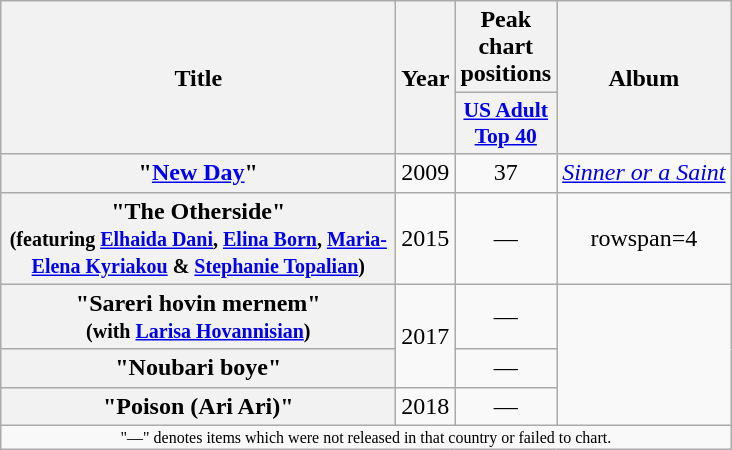<table class="wikitable plainrowheaders" style="text-align:center;">
<tr>
<th scope="col" rowspan="2" style="width:16em;">Title</th>
<th scope="col" rowspan="2">Year</th>
<th scope="col">Peak chart positions</th>
<th scope="col" rowspan="2">Album</th>
</tr>
<tr>
<th scope="col" style="width:3em; font-size:90%;"><a href='#'>US Adult Top 40</a><br></th>
</tr>
<tr>
<th scope="row">"<a href='#'>New Day</a>"</th>
<td>2009</td>
<td>37</td>
<td><em><a href='#'>Sinner or a Saint</a></em></td>
</tr>
<tr>
<th scope="row">"The Otherside"<br><small>(featuring <a href='#'>Elhaida Dani</a>, <a href='#'>Elina Born</a>, <a href='#'>Maria-Elena Kyriakou</a> & <a href='#'>Stephanie Topalian</a>)</small></th>
<td>2015</td>
<td>—</td>
<td>rowspan=4 </td>
</tr>
<tr>
<th scope="row">"Sareri hovin mernem"<br><small>(with <a href='#'>Larisa Hovannisian</a>)</small></th>
<td rowspan=2>2017</td>
<td>—</td>
</tr>
<tr>
<th scope="row">"Noubari boye"</th>
<td>—</td>
</tr>
<tr>
<th scope="row">"Poison (Ari Ari)"</th>
<td>2018</td>
<td>—</td>
</tr>
<tr>
<td colspan="10" style="font-size:8pt">"—" denotes items which were not released in that country or failed to chart.</td>
</tr>
</table>
